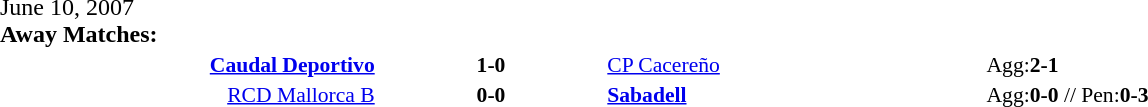<table width=100% cellspacing=1>
<tr>
<th width=20%></th>
<th width=12%></th>
<th width=20%></th>
<th></th>
</tr>
<tr>
<td>June 10, 2007<br><strong>Away Matches:</strong></td>
</tr>
<tr style=font-size:90%>
<td align=right><strong><a href='#'>Caudal Deportivo</a></strong></td>
<td align=center><strong>1-0</strong></td>
<td><a href='#'>CP Cacereño</a></td>
<td>Agg:<strong>2-1</strong></td>
</tr>
<tr style=font-size:90%>
<td align=right><a href='#'>RCD Mallorca B</a></td>
<td align=center><strong>0-0</strong></td>
<td><strong><a href='#'>Sabadell</a></strong></td>
<td>Agg:<strong>0-0</strong> // Pen:<strong>0-3</strong></td>
</tr>
</table>
